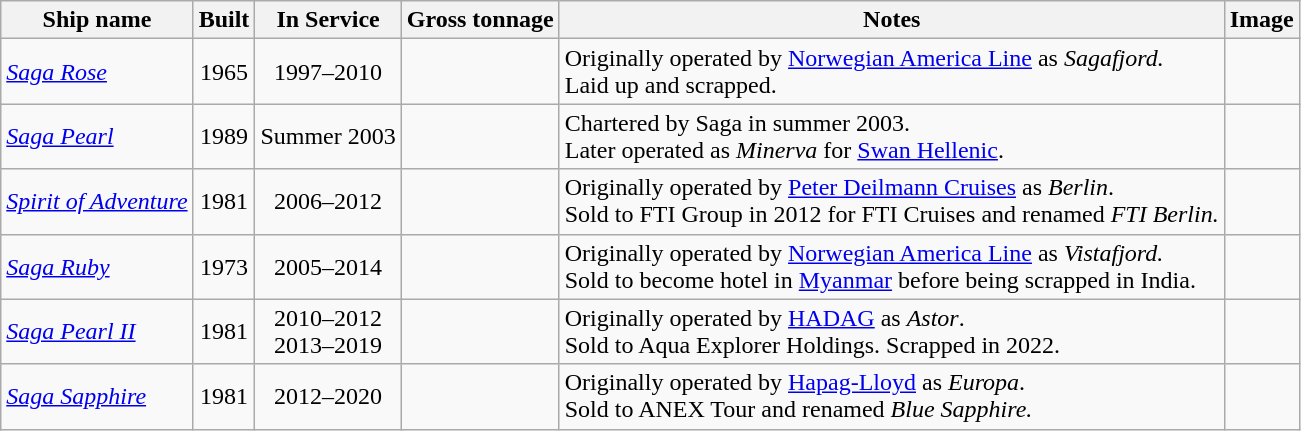<table class="wikitable sortable">
<tr>
<th>Ship name</th>
<th>Built</th>
<th>In Service</th>
<th>Gross tonnage</th>
<th>Notes</th>
<th>Image</th>
</tr>
<tr>
<td><em><a href='#'>Saga Rose</a></em></td>
<td align="Center">1965</td>
<td align="Center">1997–2010</td>
<td align="Center"></td>
<td>Originally operated by <a href='#'>Norwegian America Line</a> as <em>Sagafjord.</em><br>Laid up and scrapped.</td>
<td></td>
</tr>
<tr>
<td><a href='#'><em>Saga Pearl</em></a></td>
<td align="Center">1989</td>
<td align="Center">Summer 2003</td>
<td align="Center"></td>
<td>Chartered by Saga in summer 2003.<br>Later operated as <em>Minerva</em> for <a href='#'>Swan Hellenic</a>.</td>
<td></td>
</tr>
<tr>
<td><a href='#'><em>Spirit of Adventure</em></a></td>
<td align="Center">1981</td>
<td align="Center">2006–2012</td>
<td align="Center"></td>
<td>Originally operated by <a href='#'>Peter Deilmann Cruises</a> as <em>Berlin</em>.<br>Sold to FTI Group in 2012 for FTI Cruises and renamed <em>FTI Berlin.</em></td>
<td></td>
</tr>
<tr>
<td><em><a href='#'>Saga Ruby</a></em></td>
<td align="Center">1973</td>
<td align="Center">2005–2014</td>
<td align="Center"></td>
<td>Originally operated by <a href='#'>Norwegian America Line</a> as <em>Vistafjord.</em><br>Sold to become hotel in <a href='#'>Myanmar</a> before being scrapped in India.</td>
<td></td>
</tr>
<tr>
<td><em><a href='#'>Saga Pearl II</a></em></td>
<td align="Center">1981</td>
<td align="Center">2010–2012<br>2013–2019</td>
<td align="Center"></td>
<td>Originally operated by <a href='#'>HADAG</a> as <em>Astor</em>.<br>Sold to Aqua Explorer Holdings. Scrapped in 2022.</td>
<td></td>
</tr>
<tr>
<td><a href='#'><em>Saga Sapphire</em></a></td>
<td align="Center">1981</td>
<td align="Center">2012–2020</td>
<td align="Center"></td>
<td>Originally operated by <a href='#'>Hapag-Lloyd</a> as <em>Europa</em>.<br>Sold to ANEX Tour and renamed <em>Blue Sapphire.</em></td>
<td></td>
</tr>
</table>
